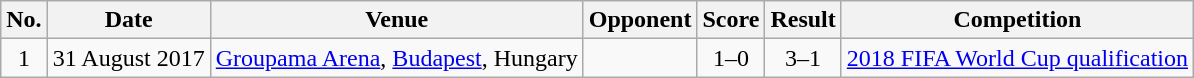<table class="wikitable sortable">
<tr>
<th scope="col">No.</th>
<th scope="col">Date</th>
<th scope="col">Venue</th>
<th scope="col">Opponent</th>
<th scope="col">Score</th>
<th scope="col">Result</th>
<th scope="col">Competition</th>
</tr>
<tr>
<td align="center">1</td>
<td>31 August 2017</td>
<td><a href='#'>Groupama Arena</a>, <a href='#'>Budapest</a>, Hungary</td>
<td></td>
<td align="center">1–0</td>
<td align=center>3–1</td>
<td><a href='#'>2018 FIFA World Cup qualification</a></td>
</tr>
</table>
